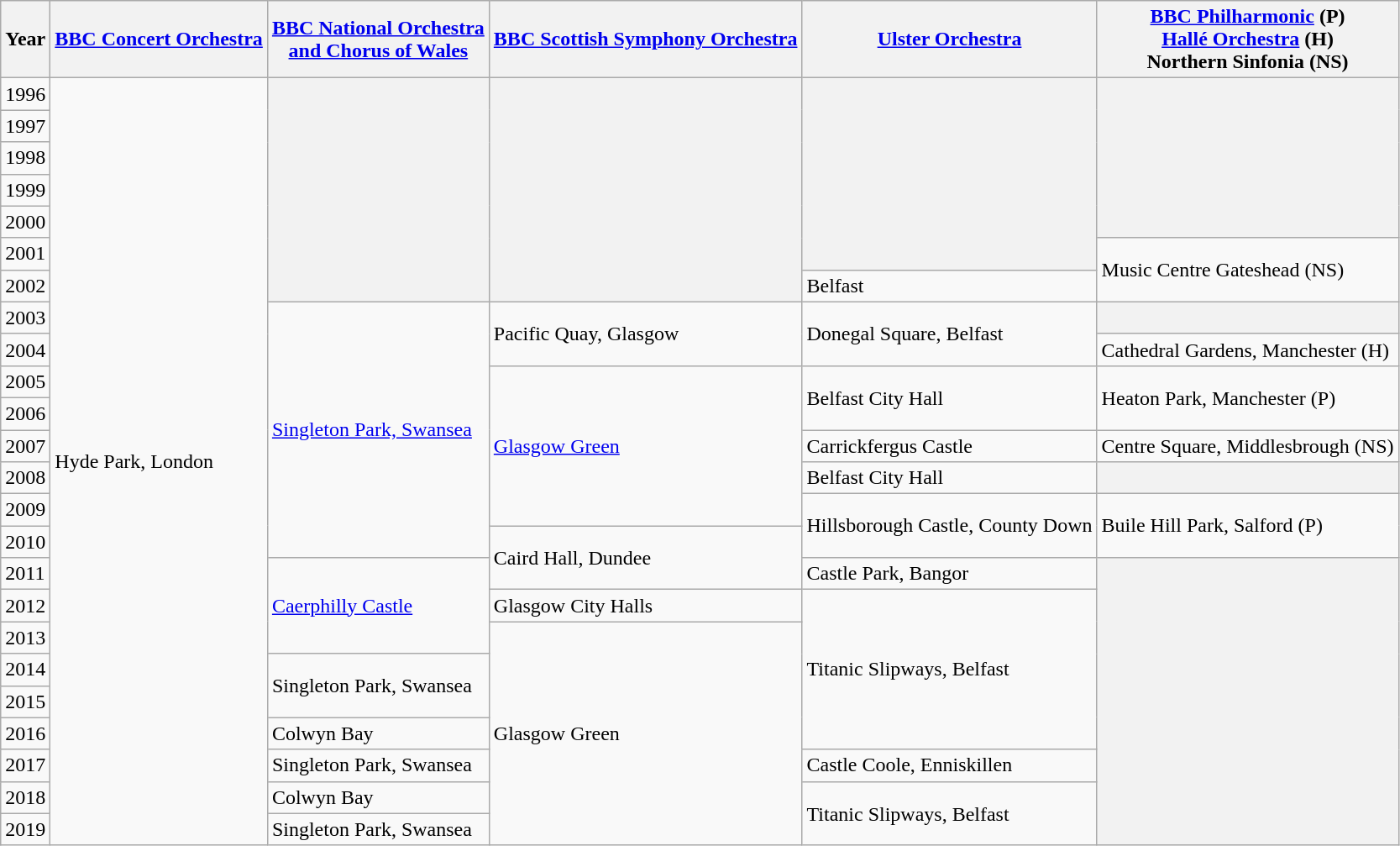<table class="wikitable">
<tr>
<th>Year</th>
<th><a href='#'>BBC Concert Orchestra</a></th>
<th><a href='#'>BBC National Orchestra<br>and Chorus of Wales</a></th>
<th><a href='#'>BBC Scottish Symphony Orchestra</a></th>
<th><a href='#'>Ulster Orchestra</a></th>
<th><a href='#'>BBC Philharmonic</a> (P)<br><a href='#'>Hallé Orchestra</a> (H)<br>Northern Sinfonia (NS)</th>
</tr>
<tr>
<td>1996</td>
<td rowspan="24">Hyde Park, London</td>
<th rowspan="7"></th>
<th rowspan="7"></th>
<th rowspan="6"></th>
<th rowspan="5"></th>
</tr>
<tr>
<td>1997</td>
</tr>
<tr>
<td>1998</td>
</tr>
<tr>
<td>1999</td>
</tr>
<tr>
<td>2000</td>
</tr>
<tr>
<td>2001</td>
<td rowspan="2">Music Centre Gateshead (NS)</td>
</tr>
<tr>
<td>2002</td>
<td>Belfast</td>
</tr>
<tr>
<td>2003</td>
<td rowspan="8"><a href='#'>Singleton Park, Swansea</a></td>
<td rowspan="2">Pacific Quay, Glasgow</td>
<td rowspan="2">Donegal Square, Belfast</td>
<th></th>
</tr>
<tr>
<td>2004</td>
<td>Cathedral Gardens, Manchester (H)</td>
</tr>
<tr>
<td>2005</td>
<td rowspan="5"><a href='#'>Glasgow Green</a></td>
<td rowspan="2">Belfast City Hall</td>
<td rowspan="2">Heaton Park, Manchester (P)</td>
</tr>
<tr>
<td>2006</td>
</tr>
<tr>
<td>2007</td>
<td>Carrickfergus Castle</td>
<td>Centre Square, Middlesbrough (NS)</td>
</tr>
<tr>
<td>2008</td>
<td>Belfast City Hall</td>
<th></th>
</tr>
<tr>
<td>2009</td>
<td rowspan="2">Hillsborough Castle, County Down</td>
<td rowspan="2">Buile Hill Park, Salford (P)</td>
</tr>
<tr>
<td>2010</td>
<td rowspan="2">Caird Hall, Dundee</td>
</tr>
<tr>
<td>2011</td>
<td rowspan="3"><a href='#'>Caerphilly Castle</a></td>
<td>Castle Park, Bangor</td>
<th rowspan="9"></th>
</tr>
<tr>
<td>2012</td>
<td>Glasgow City Halls</td>
<td rowspan="5">Titanic Slipways, Belfast</td>
</tr>
<tr>
<td>2013</td>
<td rowspan="7">Glasgow Green</td>
</tr>
<tr>
<td>2014</td>
<td rowspan="2">Singleton Park, Swansea</td>
</tr>
<tr>
<td>2015</td>
</tr>
<tr>
<td>2016</td>
<td>Colwyn Bay</td>
</tr>
<tr>
<td>2017</td>
<td>Singleton Park, Swansea</td>
<td>Castle Coole, Enniskillen</td>
</tr>
<tr>
<td>2018</td>
<td>Colwyn Bay</td>
<td rowspan="2">Titanic Slipways, Belfast</td>
</tr>
<tr>
<td>2019</td>
<td>Singleton Park, Swansea</td>
</tr>
</table>
